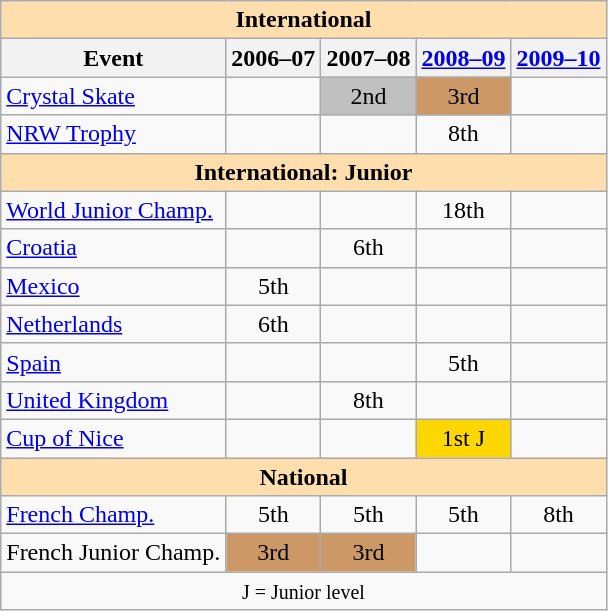<table class="wikitable" style="text-align:center">
<tr>
<th style="background-color: #ffdead; " colspan=5 align=center>International</th>
</tr>
<tr>
<th>Event</th>
<th>2006–07</th>
<th>2007–08</th>
<th><a href='#'>2008–09</a></th>
<th><a href='#'>2009–10</a></th>
</tr>
<tr>
<td align=left><a href='#'>Crystal Skate</a></td>
<td></td>
<td bgcolor=silver>2nd</td>
<td bgcolor=cc9966>3rd</td>
<td></td>
</tr>
<tr>
<td align=left><a href='#'>NRW Trophy</a></td>
<td></td>
<td></td>
<td>8th</td>
<td></td>
</tr>
<tr>
<th style="background-color: #ffdead; " colspan=5 align=center>International: Junior</th>
</tr>
<tr>
<td align=left><a href='#'>World Junior Champ.</a></td>
<td></td>
<td></td>
<td>18th</td>
<td></td>
</tr>
<tr>
<td align=left> <a href='#'>Croatia</a></td>
<td></td>
<td>6th</td>
<td></td>
<td></td>
</tr>
<tr>
<td align=left> <a href='#'>Mexico</a></td>
<td>5th</td>
<td></td>
<td></td>
<td></td>
</tr>
<tr>
<td align=left> <a href='#'>Netherlands</a></td>
<td>6th</td>
<td></td>
<td></td>
<td></td>
</tr>
<tr>
<td align=left> <a href='#'>Spain</a></td>
<td></td>
<td></td>
<td>5th</td>
<td></td>
</tr>
<tr>
<td align=left> <a href='#'>United Kingdom</a></td>
<td></td>
<td>8th</td>
<td></td>
<td></td>
</tr>
<tr>
<td align=left><a href='#'>Cup of Nice</a></td>
<td></td>
<td></td>
<td bgcolor=gold>1st J</td>
<td></td>
</tr>
<tr>
<th style="background-color: #ffdead; " colspan=5 align=center>National</th>
</tr>
<tr>
<td align=left><a href='#'>French Champ.</a></td>
<td>5th</td>
<td>5th</td>
<td>5th</td>
<td>8th</td>
</tr>
<tr>
<td align=left>French Junior Champ.</td>
<td bgcolor=cc9966>3rd</td>
<td bgcolor=cc9966>3rd</td>
<td></td>
<td></td>
</tr>
<tr>
<td colspan=5 align=center><small> J = Junior level </small></td>
</tr>
</table>
